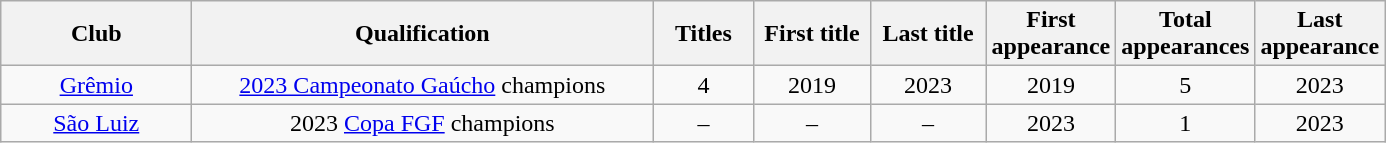<table class="wikitable sortable" style="text-align:center">
<tr>
<th style="width:120px;">Club</th>
<th style="width:300px;">Qualification</th>
<th style="width:60px;">Titles</th>
<th style="width:70px;">First title</th>
<th style="width:70px;">Last title</th>
<th style="width:70px;">First appearance</th>
<th style="width:70px;">Total appearances</th>
<th style="width:70px;">Last appearance</th>
</tr>
<tr>
<td><a href='#'>Grêmio</a></td>
<td><a href='#'>2023 Campeonato Gaúcho</a> champions</td>
<td>4</td>
<td>2019</td>
<td>2023</td>
<td>2019</td>
<td>5</td>
<td>2023</td>
</tr>
<tr>
<td><a href='#'>São Luiz</a></td>
<td>2023 <a href='#'>Copa FGF</a> champions</td>
<td>–</td>
<td>–</td>
<td>–</td>
<td>2023</td>
<td>1</td>
<td>2023</td>
</tr>
</table>
